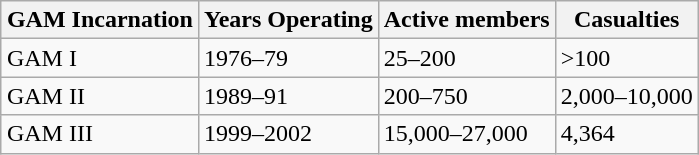<table class="wikitable" align="right">
<tr>
<th>GAM Incarnation</th>
<th>Years Operating</th>
<th>Active members</th>
<th>Casualties</th>
</tr>
<tr>
<td>GAM I</td>
<td>1976–79</td>
<td>25–200</td>
<td>>100</td>
</tr>
<tr>
<td>GAM II</td>
<td>1989–91</td>
<td>200–750</td>
<td>2,000–10,000</td>
</tr>
<tr>
<td>GAM III</td>
<td>1999–2002</td>
<td>15,000–27,000</td>
<td>4,364</td>
</tr>
</table>
